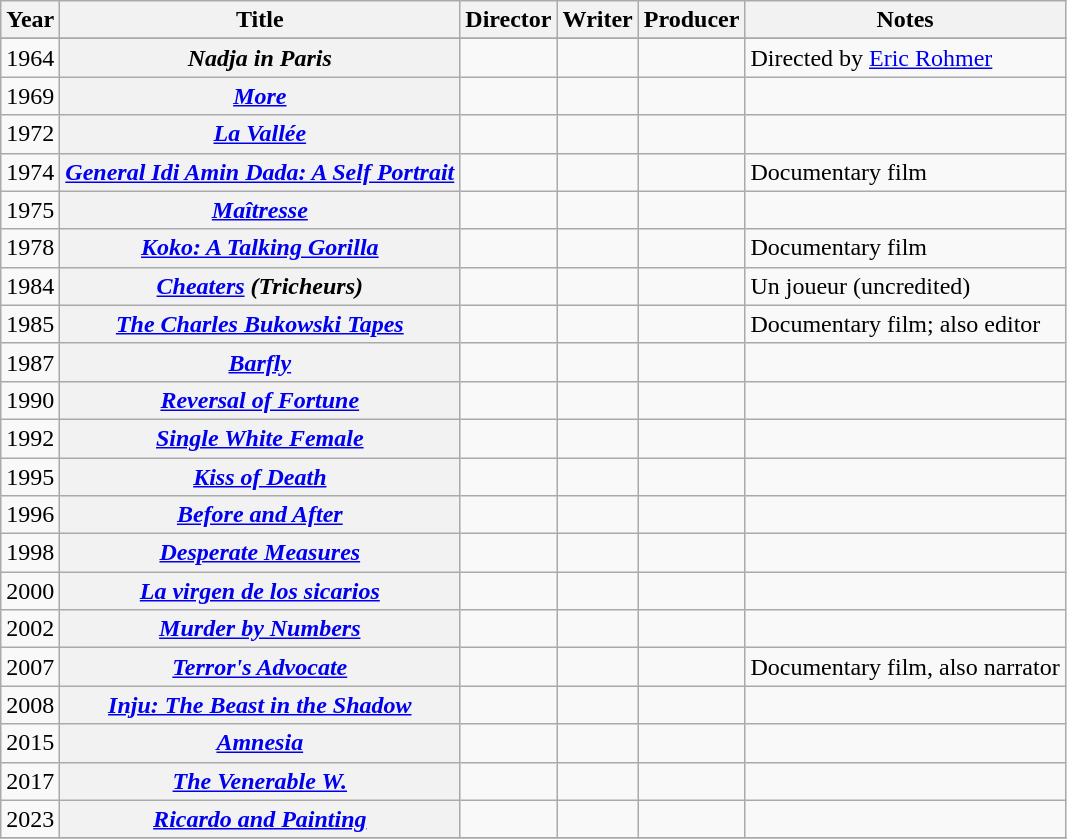<table class="wikitable sortable plainrowheaders">
<tr>
<th>Year</th>
<th>Title</th>
<th>Director</th>
<th>Writer</th>
<th>Producer</th>
<th>Notes</th>
</tr>
<tr>
</tr>
<tr>
<td>1964</td>
<th scope="row"><em>Nadja in Paris</em></th>
<td></td>
<td></td>
<td></td>
<td>Directed by <a href='#'>Eric Rohmer</a></td>
</tr>
<tr>
<td>1969</td>
<th scope="row"><em><a href='#'>More</a></em></th>
<td></td>
<td></td>
<td></td>
<td></td>
</tr>
<tr>
<td rowspan=1>1972</td>
<th scope="row"><em><a href='#'>La Vallée</a></em></th>
<td></td>
<td></td>
<td></td>
<td></td>
</tr>
<tr>
<td rowspan=1>1974</td>
<th scope="row"><em><a href='#'>General Idi Amin Dada: A Self Portrait</a></em></th>
<td></td>
<td></td>
<td></td>
<td>Documentary film</td>
</tr>
<tr>
<td>1975</td>
<th scope="row"><em><a href='#'>Maîtresse</a></em></th>
<td></td>
<td></td>
<td></td>
<td></td>
</tr>
<tr>
<td>1978</td>
<th scope="row"><em><a href='#'>Koko: A Talking Gorilla</a></em></th>
<td></td>
<td></td>
<td></td>
<td>Documentary film</td>
</tr>
<tr>
<td rowspan=1>1984</td>
<th scope="row"><em><a href='#'>Cheaters</a> (Tricheurs)</em></th>
<td></td>
<td></td>
<td></td>
<td>Un joueur (uncredited)</td>
</tr>
<tr>
<td>1985</td>
<th scope="row"><em><a href='#'>The Charles Bukowski Tapes</a></em></th>
<td></td>
<td></td>
<td></td>
<td>Documentary film; also editor</td>
</tr>
<tr>
<td>1987</td>
<th scope="row"><em><a href='#'>Barfly</a></em></th>
<td></td>
<td></td>
<td></td>
<td></td>
</tr>
<tr>
<td rowspan=1>1990</td>
<th scope="row"><em><a href='#'>Reversal of Fortune</a></em></th>
<td></td>
<td></td>
<td></td>
<td></td>
</tr>
<tr>
<td>1992</td>
<th scope="row"><em><a href='#'>Single White Female</a></em></th>
<td></td>
<td></td>
<td></td>
<td></td>
</tr>
<tr>
<td>1995</td>
<th scope="row"><em><a href='#'>Kiss of Death</a></em></th>
<td></td>
<td></td>
<td></td>
<td></td>
</tr>
<tr>
<td rowspan=1>1996</td>
<th scope="row"><em><a href='#'>Before and After</a></em></th>
<td></td>
<td></td>
<td></td>
<td></td>
</tr>
<tr>
<td>1998</td>
<th scope="row"><em><a href='#'>Desperate Measures</a></em></th>
<td></td>
<td></td>
<td></td>
<td></td>
</tr>
<tr>
<td>2000</td>
<th scope="row"><em><a href='#'>La virgen de los sicarios</a></em></th>
<td></td>
<td></td>
<td></td>
<td></td>
</tr>
<tr>
<td>2002</td>
<th scope="row"><em><a href='#'>Murder by Numbers</a></em></th>
<td></td>
<td></td>
<td></td>
<td></td>
</tr>
<tr>
<td>2007</td>
<th scope="row"><em><a href='#'>Terror's Advocate</a></em></th>
<td></td>
<td></td>
<td></td>
<td>Documentary film, also narrator</td>
</tr>
<tr>
<td>2008</td>
<th scope="row"><em><a href='#'>Inju: The Beast in the Shadow</a></em></th>
<td></td>
<td></td>
<td></td>
<td></td>
</tr>
<tr>
<td>2015</td>
<th scope="row"><em><a href='#'>Amnesia</a></em></th>
<td></td>
<td></td>
<td></td>
<td></td>
</tr>
<tr>
<td>2017</td>
<th scope="row"><em><a href='#'>The Venerable W.</a></em></th>
<td></td>
<td></td>
<td></td>
<td></td>
</tr>
<tr>
<td>2023</td>
<th scope="row"><em><a href='#'>Ricardo and Painting</a></em></th>
<td></td>
<td></td>
<td></td>
<td></td>
</tr>
<tr>
</tr>
</table>
